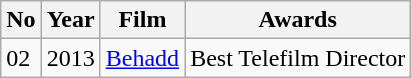<table class="wikitable">
<tr>
<th>No</th>
<th>Year</th>
<th>Film</th>
<th>Awards</th>
</tr>
<tr>
<td>02</td>
<td>2013</td>
<td><a href='#'>Behadd</a></td>
<td>Best Telefilm Director</td>
</tr>
</table>
